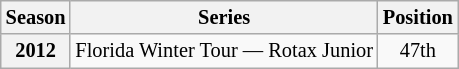<table class="wikitable" style="font-size: 85%; text-align:center">
<tr>
<th>Season</th>
<th>Series</th>
<th>Position</th>
</tr>
<tr>
<th>2012</th>
<td align="left">Florida Winter Tour — Rotax Junior</td>
<td>47th</td>
</tr>
</table>
